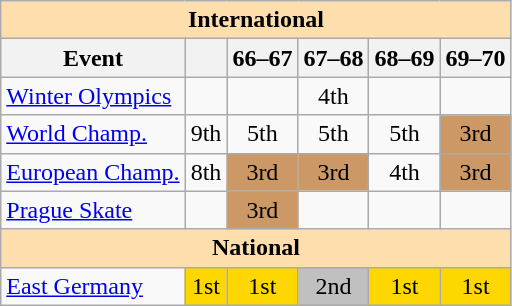<table class="wikitable" style="text-align:center">
<tr>
<th style="background-color: #ffdead; " colspan=6 align=center>International</th>
</tr>
<tr>
<th>Event</th>
<th></th>
<th>66–67</th>
<th>67–68</th>
<th>68–69</th>
<th>69–70</th>
</tr>
<tr>
<td align=left><a href='#'>Winter Olympics</a></td>
<td></td>
<td></td>
<td>4th</td>
<td></td>
<td></td>
</tr>
<tr>
<td align=left><a href='#'>World Champ.</a></td>
<td>9th</td>
<td>5th</td>
<td>5th</td>
<td>5th</td>
<td bgcolor=cc9966>3rd</td>
</tr>
<tr>
<td align=left><a href='#'>European Champ.</a></td>
<td>8th</td>
<td bgcolor=cc9966>3rd</td>
<td bgcolor=cc9966>3rd</td>
<td>4th</td>
<td bgcolor=cc9966>3rd</td>
</tr>
<tr>
<td align=left><a href='#'>Prague Skate</a></td>
<td></td>
<td bgcolor=cc9966>3rd</td>
<td></td>
<td></td>
<td></td>
</tr>
<tr>
<th style="background-color: #ffdead; " colspan=6 align=center>National</th>
</tr>
<tr>
<td align=left><a href='#'>East Germany</a></td>
<td bgcolor=gold>1st</td>
<td bgcolor=gold>1st</td>
<td bgcolor=silver>2nd</td>
<td bgcolor=gold>1st</td>
<td bgcolor=gold>1st</td>
</tr>
</table>
